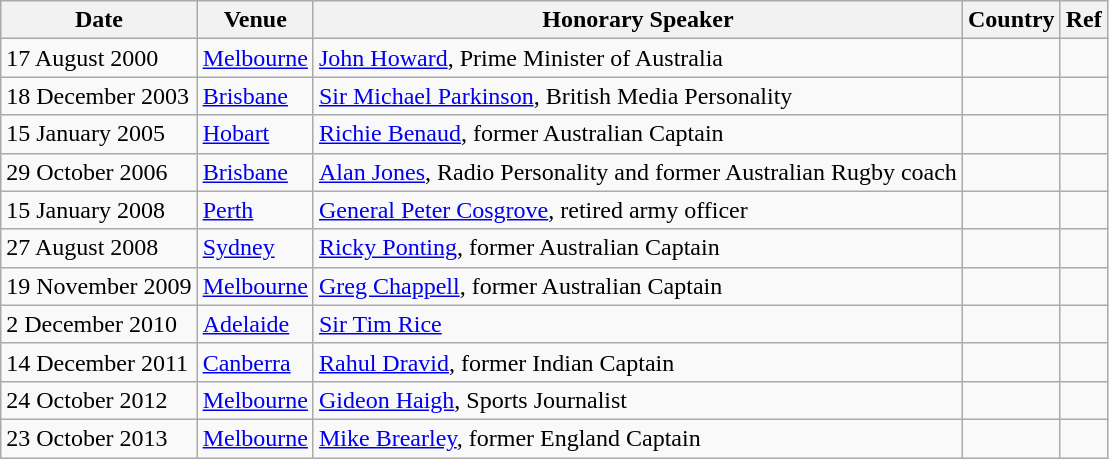<table class="wikitable">
<tr>
<th>Date</th>
<th>Venue</th>
<th>Honorary Speaker</th>
<th>Country</th>
<th>Ref</th>
</tr>
<tr>
<td>17 August 2000</td>
<td><a href='#'>Melbourne</a></td>
<td><a href='#'>John Howard</a>, Prime Minister of Australia</td>
<td></td>
<td></td>
</tr>
<tr>
<td>18 December 2003</td>
<td><a href='#'>Brisbane</a></td>
<td><a href='#'>Sir Michael Parkinson</a>, British Media Personality</td>
<td></td>
<td></td>
</tr>
<tr>
<td>15 January 2005</td>
<td><a href='#'>Hobart</a></td>
<td><a href='#'>Richie Benaud</a>, former Australian Captain</td>
<td></td>
<td></td>
</tr>
<tr>
<td>29 October 2006</td>
<td><a href='#'>Brisbane</a></td>
<td><a href='#'>Alan Jones</a>, Radio Personality and former Australian Rugby coach</td>
<td></td>
<td></td>
</tr>
<tr>
<td>15 January 2008</td>
<td><a href='#'>Perth</a></td>
<td><a href='#'>General Peter Cosgrove</a>, retired army officer</td>
<td></td>
<td></td>
</tr>
<tr>
<td>27 August 2008</td>
<td><a href='#'>Sydney</a></td>
<td><a href='#'>Ricky Ponting</a>, former Australian Captain</td>
<td></td>
<td></td>
</tr>
<tr>
<td>19 November 2009</td>
<td><a href='#'>Melbourne</a></td>
<td><a href='#'>Greg Chappell</a>, former Australian Captain</td>
<td></td>
<td></td>
</tr>
<tr>
<td>2 December 2010</td>
<td><a href='#'>Adelaide</a></td>
<td><a href='#'>Sir Tim Rice</a></td>
<td></td>
<td></td>
</tr>
<tr>
<td>14 December 2011</td>
<td><a href='#'>Canberra</a></td>
<td><a href='#'>Rahul Dravid</a>, former Indian Captain</td>
<td></td>
<td></td>
</tr>
<tr>
<td>24 October 2012</td>
<td><a href='#'>Melbourne</a></td>
<td><a href='#'>Gideon Haigh</a>, Sports Journalist</td>
<td></td>
<td></td>
</tr>
<tr>
<td>23 October 2013</td>
<td><a href='#'>Melbourne</a></td>
<td><a href='#'>Mike Brearley</a>, former England Captain</td>
<td></td>
<td></td>
</tr>
</table>
